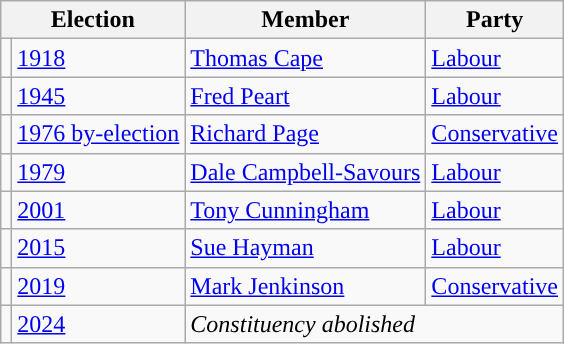<table class="wikitable">
<tr>
<th colspan="2">Election</th>
<th>Member</th>
<th>Party</th>
</tr>
<tr>
<td style="color:inherit;background-color: "></td>
<td><a href='#'>1918</a></td>
<td><a href='#'>Thomas Cape</a></td>
<td><a href='#'>Labour</a></td>
</tr>
<tr>
<td style="color:inherit;background-color: "></td>
<td><a href='#'>1945</a></td>
<td><a href='#'>Fred Peart</a></td>
<td><a href='#'>Labour</a></td>
</tr>
<tr>
<td style="color:inherit;background-color: "></td>
<td><a href='#'>1976 by-election</a></td>
<td><a href='#'>Richard Page</a></td>
<td><a href='#'>Conservative</a></td>
</tr>
<tr>
<td style="color:inherit;background-color: "></td>
<td><a href='#'>1979</a></td>
<td><a href='#'>Dale Campbell-Savours</a></td>
<td><a href='#'>Labour</a></td>
</tr>
<tr>
<td style="color:inherit;background-color: "></td>
<td><a href='#'>2001</a></td>
<td><a href='#'>Tony Cunningham</a></td>
<td><a href='#'>Labour</a></td>
</tr>
<tr>
<td style="color:inherit;background-color: "></td>
<td><a href='#'>2015</a></td>
<td><a href='#'>Sue Hayman</a></td>
<td><a href='#'>Labour</a></td>
</tr>
<tr>
<td style="color:inherit;background-color: "></td>
<td><a href='#'>2019</a></td>
<td><a href='#'>Mark Jenkinson</a></td>
<td><a href='#'>Conservative</a></td>
</tr>
<tr>
<td></td>
<td><a href='#'>2024</a></td>
<td colspan="2"><em>Constituency abolished</em></td>
</tr>
</table>
